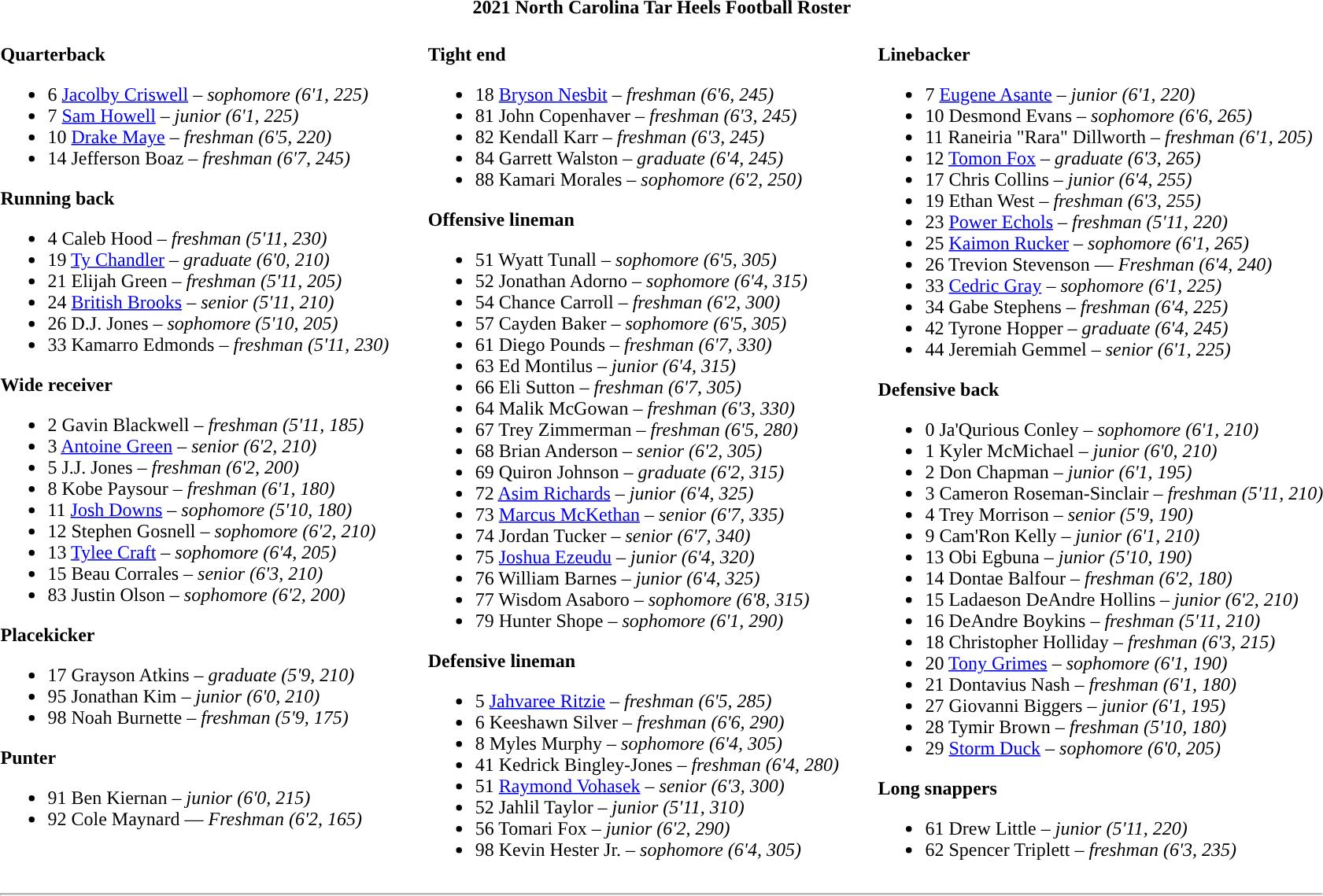<table class="toccolours" style="text-align: left;">
<tr>
<th colspan=11 style="text-align:center; ">2021 North Carolina Tar Heels Football Roster</th>
</tr>
<tr>
<td valign="top"><br><strong>Quarterback</strong><ul><li>6  <a href='#'>Jacolby Criswell</a> – <em>sophomore (6'1, 225)</em></li><li>7  <a href='#'>Sam Howell</a> – <em>junior (6'1, 225)</em></li><li>10 <a href='#'>Drake Maye</a> – <em>freshman (6'5, 220)</em></li><li>14  Jefferson Boaz – <em> freshman (6'7, 245)</em></li></ul><strong>Running back</strong><ul><li>4   Caleb Hood – <em>freshman (5'11, 230)</em></li><li>19  <a href='#'>Ty Chandler</a> – <em>graduate (6'0, 210)</em></li><li>21  Elijah Green – <em> freshman  (5'11, 205)</em></li><li>24  <a href='#'>British Brooks</a> – <em>senior (5'11, 210)</em></li><li>26  D.J. Jones – <em>sophomore (5'10, 205)</em></li><li>33  Kamarro Edmonds – <em>freshman (5'11, 230)</em></li></ul><strong>Wide receiver</strong><ul><li>2  Gavin Blackwell – <em>freshman (5'11, 185)</em></li><li>3  <a href='#'>Antoine Green</a> – <em>senior (6'2, 210)</em></li><li>5  J.J. Jones – <em>freshman (6'2, 200)</em></li><li>8  Kobe Paysour – <em>freshman (6'1, 180)</em></li><li>11  <a href='#'>Josh Downs</a> – <em>sophomore (5'10, 180)</em></li><li>12  Stephen Gosnell – <em>sophomore (6'2, 210)</em></li><li>13  <a href='#'>Tylee Craft</a> – <em>sophomore (6'4, 205)</em></li><li>15  Beau Corrales – <em>senior (6'3, 210)</em></li><li>83  Justin Olson – <em>sophomore (6'2, 200)</em></li></ul><strong>Placekicker</strong><ul><li>17  Grayson Atkins – <em>graduate (5'9, 210)</em></li><li>95  Jonathan Kim – <em>junior (6'0, 210)</em></li><li>98  Noah Burnette – <em> freshman (5'9, 175)</em></li></ul><strong>Punter</strong><ul><li>91  Ben Kiernan – <em>junior (6'0, 215)</em></li><li>92  Cole Maynard — <em>Freshman (6'2, 165)</em></li></ul></td>
<td width="25"> </td>
<td valign="top"><br><strong>Tight end</strong><ul><li>18  <a href='#'>Bryson Nesbit</a> – <em>freshman (6'6, 245)</em></li><li>81  John Copenhaver – <em> freshman (6'3, 245)</em></li><li>82  Kendall Karr – <em> freshman (6'3, 245)</em></li><li>84  Garrett Walston – <em>graduate (6'4, 245)</em></li><li>88  Kamari Morales – <em>sophomore (6'2, 250)</em></li></ul><strong>Offensive lineman</strong><ul><li>51  Wyatt Tunall  – <em>sophomore (6'5, 305)</em></li><li>52  Jonathan Adorno – <em>sophomore (6'4, 315)</em></li><li>54  Chance Carroll – <em> freshman (6'2, 300)</em></li><li>57  Cayden Baker – <em>sophomore (6'5, 305)</em></li><li>61  Diego Pounds – <em>freshman (6'7, 330)</em></li><li>63  Ed Montilus – <em>junior (6'4, 315)</em></li><li>66  Eli Sutton – <em>freshman (6'7, 305)</em></li><li>64  Malik McGowan – <em> freshman (6'3, 330)</em></li><li>67  Trey Zimmerman – <em> freshman (6'5, 280)</em></li><li>68  Brian Anderson – <em>senior (6'2, 305)</em></li><li>69  Quiron Johnson – <em>graduate (6'2, 315)</em></li><li>72  <a href='#'>Asim Richards</a> – <em>junior (6'4, 325)</em></li><li>73  <a href='#'>Marcus McKethan</a> – <em>senior (6'7, 335)</em></li><li>74  Jordan Tucker  – <em>senior (6'7, 340)</em></li><li>75  <a href='#'>Joshua Ezeudu</a> – <em>junior (6'4, 320)</em></li><li>76  William Barnes – <em>junior (6'4, 325)</em></li><li>77  Wisdom Asaboro – <em>sophomore (6'8, 315)</em></li><li>79  Hunter Shope – <em>sophomore (6'1, 290)</em></li></ul><strong>Defensive lineman</strong><ul><li>5   <a href='#'>Jahvaree Ritzie</a> – <em>freshman (6'5, 285)</em></li><li>6   Keeshawn Silver – <em>freshman (6'6, 290)</em></li><li>8   Myles Murphy – <em>sophomore (6'4, 305)</em></li><li>41  Kedrick Bingley-Jones – <em>freshman (6'4, 280)</em></li><li>51  <a href='#'>Raymond Vohasek</a> – <em>senior (6'3, 300)</em></li><li>52  Jahlil Taylor – <em>junior (5'11, 310)</em></li><li>56  Tomari Fox – <em>junior (6'2, 290)</em></li><li>98  Kevin Hester Jr. – <em>sophomore (6'4, 305)</em></li></ul></td>
<td width="25"> </td>
<td valign="top"><br><strong>Linebacker</strong><ul><li>7   <a href='#'>Eugene Asante</a> – <em>junior (6'1, 220)</em></li><li>10  Desmond Evans – <em>sophomore (6'6, 265)</em></li><li>11  Raneiria "Rara" Dillworth – <em>freshman (6'1, 205)</em></li><li>12  <a href='#'>Tomon Fox</a> – <em>graduate (6'3, 265)</em></li><li>17  Chris Collins – <em>junior (6'4, 255)</em></li><li>19  Ethan West – <em> freshman (6'3, 255)</em></li><li>23  <a href='#'>Power Echols</a> – <em>freshman (5'11, 220)</em></li><li>25  <a href='#'>Kaimon Rucker</a> – <em>sophomore (6'1, 265)</em></li><li>26  Trevion Stevenson ― <em>Freshman (6'4, 240)</em></li><li>33  <a href='#'>Cedric Gray</a> – <em>sophomore (6'1, 225)</em></li><li>34  Gabe Stephens – <em>freshman (6'4, 225)</em></li><li>42  Tyrone Hopper – <em>graduate (6'4, 245)</em></li><li>44  Jeremiah Gemmel – <em>senior (6'1, 225)</em></li></ul><strong>Defensive back</strong><ul><li>0  Ja'Qurious Conley – <em>sophomore (6'1, 210)</em></li><li>1  Kyler McMichael – <em>junior (6'0, 210)</em></li><li>2  Don Chapman – <em>junior (6'1, 195)</em></li><li>3  Cameron Roseman-Sinclair – <em> freshman (5'11, 210)</em></li><li>4  Trey Morrison – <em>senior (5'9, 190)</em></li><li>9  Cam'Ron Kelly – <em>junior (6'1, 210)</em></li><li>13  Obi Egbuna – <em>junior (5'10, 190)</em></li><li>14  Dontae Balfour – <em>freshman (6'2, 180)</em></li><li>15  Ladaeson DeAndre Hollins – <em>junior (6'2, 210)</em></li><li>16  DeAndre Boykins – <em>freshman (5'11, 210)</em></li><li>18  Christopher Holliday – <em> freshman (6'3, 215)</em></li><li>20  <a href='#'>Tony Grimes</a> – <em>sophomore (6'1, 190)</em></li><li>21  Dontavius Nash – <em>freshman (6'1, 180)</em></li><li>27  Giovanni Biggers – <em>junior (6'1, 195)</em></li><li>28  Tymir Brown – <em>freshman (5'10, 180)</em></li><li>29  <a href='#'>Storm Duck</a> – <em>sophomore (6'0, 205)</em></li></ul><strong>Long snappers</strong><ul><li>61  Drew Little – <em>junior (5'11, 220)</em></li><li>62  Spencer Triplett – <em> freshman (6'3, 235)</em></li></ul></td>
</tr>
<tr>
<td colspan="7"><hr></td>
</tr>
</table>
